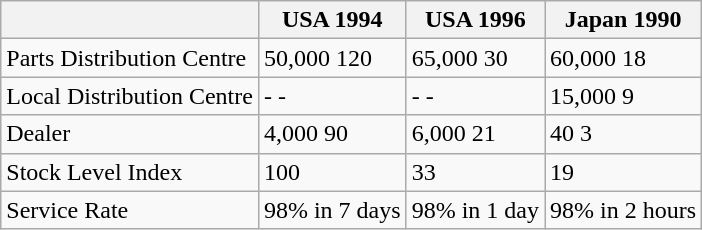<table class="wikitable" align=center>
<tr>
<th></th>
<th>USA 1994</th>
<th>USA 1996</th>
<th>Japan 1990</th>
</tr>
<tr>
<td>Parts Distribution Centre</td>
<td>50,000 120</td>
<td>65,000  30</td>
<td>60,000  18</td>
</tr>
<tr>
<td>Local Distribution Centre</td>
<td>- -</td>
<td>- -</td>
<td>15,000   9</td>
</tr>
<tr>
<td>Dealer</td>
<td>4,000 90</td>
<td>6,000 21</td>
<td>40  3</td>
</tr>
<tr>
<td>Stock Level Index</td>
<td>100</td>
<td>33</td>
<td>19</td>
</tr>
<tr>
<td>Service Rate</td>
<td>98% in 7 days</td>
<td>98% in 1 day</td>
<td>98% in 2 hours</td>
</tr>
</table>
